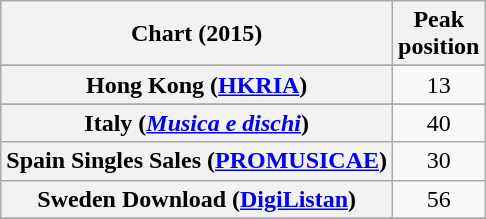<table class="wikitable sortable plainrowheaders" style="text-align:center;">
<tr>
<th scope="col">Chart (2015)</th>
<th scope="col">Peak<br>position</th>
</tr>
<tr>
</tr>
<tr>
</tr>
<tr>
<th scope="row">Hong Kong (<a href='#'>HKRIA</a>)</th>
<td>13</td>
</tr>
<tr>
</tr>
<tr>
<th scope="row">Italy (<em><a href='#'>Musica e dischi</a></em>)</th>
<td>40</td>
</tr>
<tr>
<th scope="row">Spain Singles Sales (<a href='#'>PROMUSICAE</a>)</th>
<td align="center">30</td>
</tr>
<tr>
<th scope="row">Sweden Download (<a href='#'>DigiListan</a>)</th>
<td align="center">56</td>
</tr>
<tr>
</tr>
</table>
